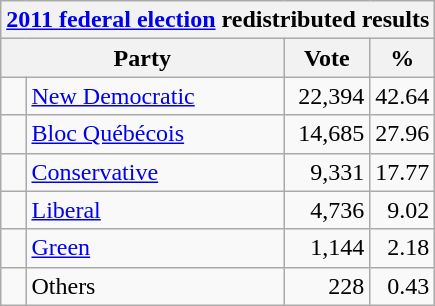<table class="wikitable">
<tr>
<th colspan="4"><a href='#'>2011 federal election</a> redistributed results</th>
</tr>
<tr>
<th bgcolor="#DDDDFF" width="130px" colspan="2">Party</th>
<th bgcolor="#DDDDFF" width="50px">Vote</th>
<th bgcolor="#DDDDFF" width="30px">%</th>
</tr>
<tr>
<td> </td>
<td><a href='#'>New Democratic</a></td>
<td align=right>22,394</td>
<td align=right>42.64</td>
</tr>
<tr>
<td> </td>
<td><a href='#'>Bloc Québécois</a></td>
<td align=right>14,685</td>
<td align=right>27.96</td>
</tr>
<tr>
<td> </td>
<td><a href='#'>Conservative</a></td>
<td align=right>9,331</td>
<td align=right>17.77</td>
</tr>
<tr>
<td> </td>
<td><a href='#'>Liberal</a></td>
<td align=right>4,736</td>
<td align=right>9.02</td>
</tr>
<tr>
<td> </td>
<td><a href='#'>Green</a></td>
<td align=right>1,144</td>
<td align=right>2.18</td>
</tr>
<tr>
<td> </td>
<td>Others</td>
<td align=right>228</td>
<td align=right>0.43</td>
</tr>
</table>
